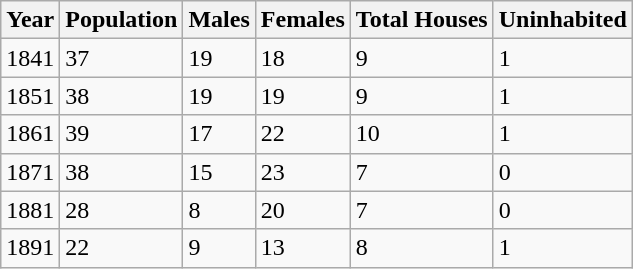<table class="wikitable">
<tr>
<th>Year</th>
<th>Population</th>
<th>Males</th>
<th>Females</th>
<th>Total Houses</th>
<th>Uninhabited</th>
</tr>
<tr>
<td>1841</td>
<td>37</td>
<td>19</td>
<td>18</td>
<td>9</td>
<td>1</td>
</tr>
<tr>
<td>1851</td>
<td>38</td>
<td>19</td>
<td>19</td>
<td>9</td>
<td>1</td>
</tr>
<tr>
<td>1861</td>
<td>39</td>
<td>17</td>
<td>22</td>
<td>10</td>
<td>1</td>
</tr>
<tr>
<td>1871</td>
<td>38</td>
<td>15</td>
<td>23</td>
<td>7</td>
<td>0</td>
</tr>
<tr>
<td>1881</td>
<td>28</td>
<td>8</td>
<td>20</td>
<td>7</td>
<td>0</td>
</tr>
<tr>
<td>1891</td>
<td>22</td>
<td>9</td>
<td>13</td>
<td>8</td>
<td>1</td>
</tr>
</table>
